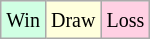<table class="wikitable">
<tr>
<td style="background-color: #d0ffe3;"><small>Win</small></td>
<td style="background-color: #ffffdd;"><small>Draw</small></td>
<td style="background-color: #ffd0e3;"><small>Loss</small></td>
</tr>
</table>
